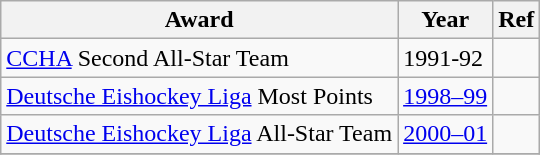<table class="wikitable">
<tr>
<th>Award</th>
<th>Year</th>
<th>Ref</th>
</tr>
<tr>
<td><a href='#'>CCHA</a> Second All-Star Team</td>
<td>1991-92</td>
<td></td>
</tr>
<tr>
<td><a href='#'>Deutsche Eishockey Liga</a> Most Points</td>
<td><a href='#'>1998–99</a></td>
<td></td>
</tr>
<tr>
<td><a href='#'>Deutsche Eishockey Liga</a> All-Star Team</td>
<td><a href='#'>2000–01</a></td>
<td></td>
</tr>
<tr>
</tr>
</table>
